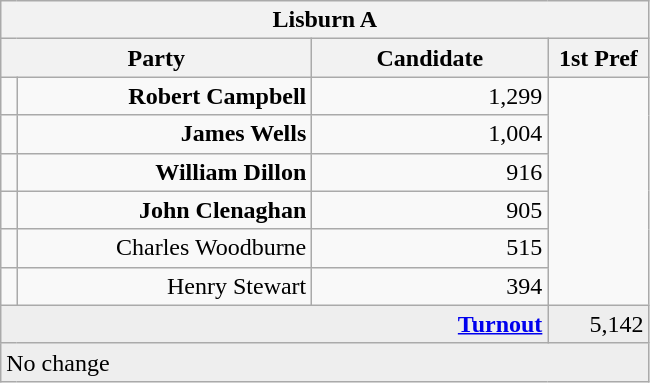<table class="wikitable">
<tr>
<th colspan="4" align="center">Lisburn A</th>
</tr>
<tr>
<th colspan="2" align="center" width=200>Party</th>
<th width=150>Candidate</th>
<th width=60>1st Pref</th>
</tr>
<tr>
<td></td>
<td align="right"><strong>Robert Campbell</strong></td>
<td align="right">1,299</td>
</tr>
<tr>
<td></td>
<td align="right"><strong>James Wells</strong></td>
<td align="right">1,004</td>
</tr>
<tr>
<td></td>
<td align="right"><strong>William Dillon</strong></td>
<td align="right">916</td>
</tr>
<tr>
<td></td>
<td align="right"><strong>John Clenaghan</strong></td>
<td align="right">905</td>
</tr>
<tr>
<td></td>
<td align="right">Charles Woodburne</td>
<td align="right">515</td>
</tr>
<tr>
<td></td>
<td align="right">Henry Stewart</td>
<td align="right">394</td>
</tr>
<tr bgcolor="EEEEEE">
<td colspan=3 align="right"><strong><a href='#'>Turnout</a></strong></td>
<td align="right">5,142</td>
</tr>
<tr>
<td colspan=4 bgcolor="EEEEEE">No change</td>
</tr>
</table>
